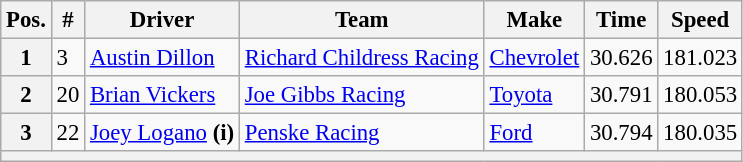<table class="wikitable" style="font-size:95%">
<tr>
<th>Pos.</th>
<th>#</th>
<th>Driver</th>
<th>Team</th>
<th>Make</th>
<th>Time</th>
<th>Speed</th>
</tr>
<tr>
<th>1</th>
<td>3</td>
<td><a href='#'>Austin Dillon</a></td>
<td><a href='#'>Richard Childress Racing</a></td>
<td><a href='#'>Chevrolet</a></td>
<td>30.626</td>
<td>181.023</td>
</tr>
<tr>
<th>2</th>
<td>20</td>
<td><a href='#'>Brian Vickers</a></td>
<td><a href='#'>Joe Gibbs Racing</a></td>
<td><a href='#'>Toyota</a></td>
<td>30.791</td>
<td>180.053</td>
</tr>
<tr>
<th>3</th>
<td>22</td>
<td><a href='#'>Joey Logano</a> <strong>(i)</strong></td>
<td><a href='#'>Penske Racing</a></td>
<td><a href='#'>Ford</a></td>
<td>30.794</td>
<td>180.035</td>
</tr>
<tr>
<th colspan="7"></th>
</tr>
</table>
